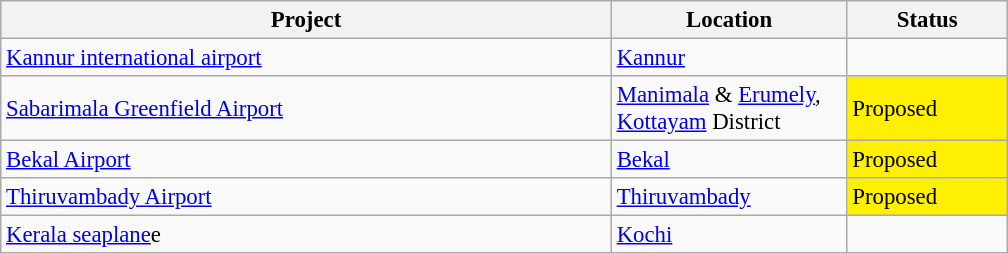<table class="wikitable sortable" style="font-size: 95%;">
<tr>
<th width=400px>Project</th>
<th width=150px>Location</th>
<th width=100px>Status</th>
</tr>
<tr>
<td><a href='#'>Kannur international airport</a></td>
<td><a href='#'>Kannur</a></td>
<td></td>
</tr>
<tr>
<td><a href='#'>Sabarimala Greenfield Airport</a></td>
<td><a href='#'>Manimala</a> & <a href='#'>Erumely</a>, <a href='#'>Kottayam</a> District</td>
<td style="background-color:#FFEF00;">Proposed</td>
</tr>
<tr>
<td><a href='#'>Bekal Airport</a></td>
<td><a href='#'>Bekal</a></td>
<td style="background-color:#FFEF00;">Proposed</td>
</tr>
<tr>
<td><a href='#'>Thiruvambady Airport</a></td>
<td><a href='#'>Thiruvambady</a></td>
<td style="background-color:#FFEF00;">Proposed</td>
</tr>
<tr>
<td><a href='#'>Kerala seaplane</a>e</td>
<td><a href='#'>Kochi</a></td>
<td></td>
</tr>
</table>
